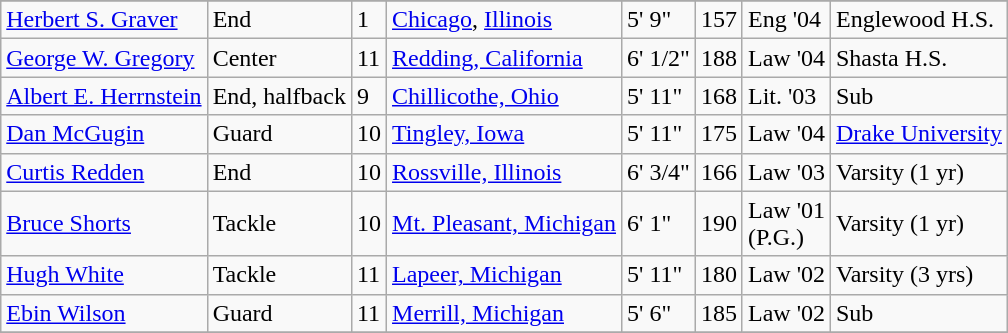<table class="wikitable">
<tr>
</tr>
<tr>
<td><a href='#'>Herbert S. Graver</a></td>
<td>End</td>
<td>1</td>
<td><a href='#'>Chicago</a>, <a href='#'>Illinois</a></td>
<td>5' 9"</td>
<td>157</td>
<td>Eng '04</td>
<td>Englewood H.S.</td>
</tr>
<tr>
<td><a href='#'>George W. Gregory</a></td>
<td>Center</td>
<td>11</td>
<td><a href='#'>Redding, California</a></td>
<td>6' 1/2"</td>
<td>188</td>
<td>Law '04</td>
<td>Shasta H.S.</td>
</tr>
<tr>
<td><a href='#'>Albert E. Herrnstein</a></td>
<td>End, halfback</td>
<td>9</td>
<td><a href='#'>Chillicothe, Ohio</a></td>
<td>5' 11"</td>
<td>168</td>
<td>Lit. '03</td>
<td>Sub</td>
</tr>
<tr>
<td><a href='#'>Dan McGugin</a></td>
<td>Guard</td>
<td>10</td>
<td><a href='#'>Tingley, Iowa</a></td>
<td>5' 11"</td>
<td>175</td>
<td>Law '04</td>
<td><a href='#'>Drake University</a></td>
</tr>
<tr>
<td><a href='#'>Curtis Redden</a></td>
<td>End</td>
<td>10</td>
<td><a href='#'>Rossville, Illinois</a></td>
<td>6' 3/4"</td>
<td>166</td>
<td>Law '03</td>
<td>Varsity (1 yr)</td>
</tr>
<tr>
<td><a href='#'>Bruce Shorts</a></td>
<td>Tackle</td>
<td>10</td>
<td><a href='#'>Mt. Pleasant, Michigan</a></td>
<td>6' 1"</td>
<td>190</td>
<td>Law '01<br>(P.G.)</td>
<td>Varsity (1 yr)</td>
</tr>
<tr>
<td><a href='#'>Hugh White</a></td>
<td>Tackle</td>
<td>11</td>
<td><a href='#'>Lapeer, Michigan</a></td>
<td>5' 11"</td>
<td>180</td>
<td>Law '02</td>
<td>Varsity (3 yrs)</td>
</tr>
<tr>
<td><a href='#'>Ebin Wilson</a></td>
<td>Guard</td>
<td>11</td>
<td><a href='#'>Merrill, Michigan</a></td>
<td>5' 6"</td>
<td>185</td>
<td>Law '02</td>
<td>Sub</td>
</tr>
<tr>
</tr>
</table>
